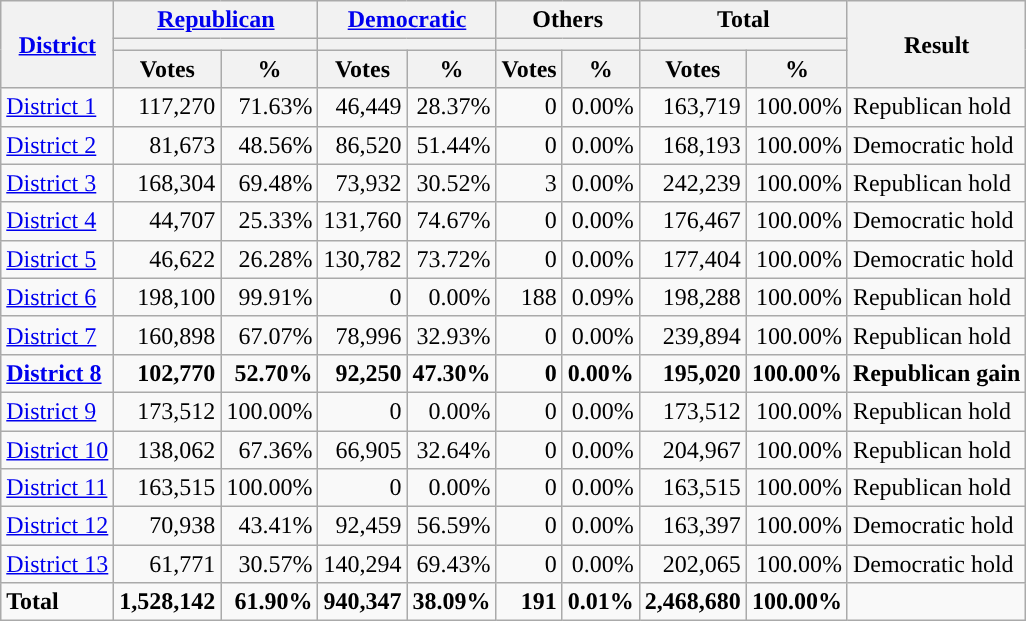<table class="wikitable plainrowheaders sortable" style="font-size:100%; text-align:right;">
<tr>
<th scope=col rowspan=3><a href='#'>District</a></th>
<th scope=col colspan=2><a href='#'>Republican</a></th>
<th scope=col colspan=2><a href='#'>Democratic</a></th>
<th scope=col colspan=2>Others</th>
<th scope=col colspan=2>Total</th>
<th scope=col rowspan=3>Result</th>
</tr>
<tr>
<th scope=col colspan=2 style="background:"></th>
<th scope=col colspan=2 style="background:"></th>
<th scope=col colspan=2></th>
<th scope=col colspan=2></th>
</tr>
<tr>
<th scope=col data-sort-type="number">Votes</th>
<th scope=col data-sort-type="number">%</th>
<th scope=col data-sort-type="number">Votes</th>
<th scope=col data-sort-type="number">%</th>
<th scope=col data-sort-type="number">Votes</th>
<th scope=col data-sort-type="number">%</th>
<th scope=col data-sort-type="number">Votes</th>
<th scope=col data-sort-type="number">%</th>
</tr>
<tr>
<td align=left><a href='#'>District 1</a></td>
<td>117,270</td>
<td>71.63%</td>
<td>46,449</td>
<td>28.37%</td>
<td>0</td>
<td>0.00%</td>
<td>163,719</td>
<td>100.00%</td>
<td align=left>Republican hold</td>
</tr>
<tr>
<td align=left><a href='#'>District 2</a></td>
<td>81,673</td>
<td>48.56%</td>
<td>86,520</td>
<td>51.44%</td>
<td>0</td>
<td>0.00%</td>
<td>168,193</td>
<td>100.00%</td>
<td align=left>Democratic hold</td>
</tr>
<tr>
<td align=left><a href='#'>District 3</a></td>
<td>168,304</td>
<td>69.48%</td>
<td>73,932</td>
<td>30.52%</td>
<td>3</td>
<td>0.00%</td>
<td>242,239</td>
<td>100.00%</td>
<td align=left>Republican hold</td>
</tr>
<tr>
<td align=left><a href='#'>District 4</a></td>
<td>44,707</td>
<td>25.33%</td>
<td>131,760</td>
<td>74.67%</td>
<td>0</td>
<td>0.00%</td>
<td>176,467</td>
<td>100.00%</td>
<td align=left>Democratic hold</td>
</tr>
<tr>
<td align=left><a href='#'>District 5</a></td>
<td>46,622</td>
<td>26.28%</td>
<td>130,782</td>
<td>73.72%</td>
<td>0</td>
<td>0.00%</td>
<td>177,404</td>
<td>100.00%</td>
<td align=left>Democratic hold</td>
</tr>
<tr>
<td align=left><a href='#'>District 6</a></td>
<td>198,100</td>
<td>99.91%</td>
<td>0</td>
<td>0.00%</td>
<td>188</td>
<td>0.09%</td>
<td>198,288</td>
<td>100.00%</td>
<td align=left>Republican hold</td>
</tr>
<tr>
<td align=left><a href='#'>District 7</a></td>
<td>160,898</td>
<td>67.07%</td>
<td>78,996</td>
<td>32.93%</td>
<td>0</td>
<td>0.00%</td>
<td>239,894</td>
<td>100.00%</td>
<td align=left>Republican hold</td>
</tr>
<tr>
<td align=left><strong><a href='#'>District 8</a></strong></td>
<td><strong>102,770</strong></td>
<td><strong>52.70%</strong></td>
<td><strong>92,250</strong></td>
<td><strong>47.30%</strong></td>
<td><strong>0</strong></td>
<td><strong>0.00%</strong></td>
<td><strong>195,020</strong></td>
<td><strong>100.00%</strong></td>
<td align=left><strong>Republican gain</strong></td>
</tr>
<tr>
<td align=left><a href='#'>District 9</a></td>
<td>173,512</td>
<td>100.00%</td>
<td>0</td>
<td>0.00%</td>
<td>0</td>
<td>0.00%</td>
<td>173,512</td>
<td>100.00%</td>
<td align=left>Republican hold</td>
</tr>
<tr>
<td align=left><a href='#'>District 10</a></td>
<td>138,062</td>
<td>67.36%</td>
<td>66,905</td>
<td>32.64%</td>
<td>0</td>
<td>0.00%</td>
<td>204,967</td>
<td>100.00%</td>
<td align=left>Republican hold</td>
</tr>
<tr>
<td align=left><a href='#'>District 11</a></td>
<td>163,515</td>
<td>100.00%</td>
<td>0</td>
<td>0.00%</td>
<td>0</td>
<td>0.00%</td>
<td>163,515</td>
<td>100.00%</td>
<td align=left>Republican hold</td>
</tr>
<tr>
<td align=left><a href='#'>District 12</a></td>
<td>70,938</td>
<td>43.41%</td>
<td>92,459</td>
<td>56.59%</td>
<td>0</td>
<td>0.00%</td>
<td>163,397</td>
<td>100.00%</td>
<td align=left>Democratic hold</td>
</tr>
<tr>
<td align=left><a href='#'>District 13</a></td>
<td>61,771</td>
<td>30.57%</td>
<td>140,294</td>
<td>69.43%</td>
<td>0</td>
<td>0.00%</td>
<td>202,065</td>
<td>100.00%</td>
<td align=left>Democratic hold</td>
</tr>
<tr class="sortbottom" style="font-weight:bold">
<td align=left>Total</td>
<td>1,528,142</td>
<td>61.90%</td>
<td>940,347</td>
<td>38.09%</td>
<td>191</td>
<td>0.01%</td>
<td>2,468,680</td>
<td>100.00%</td>
<td></td>
</tr>
</table>
